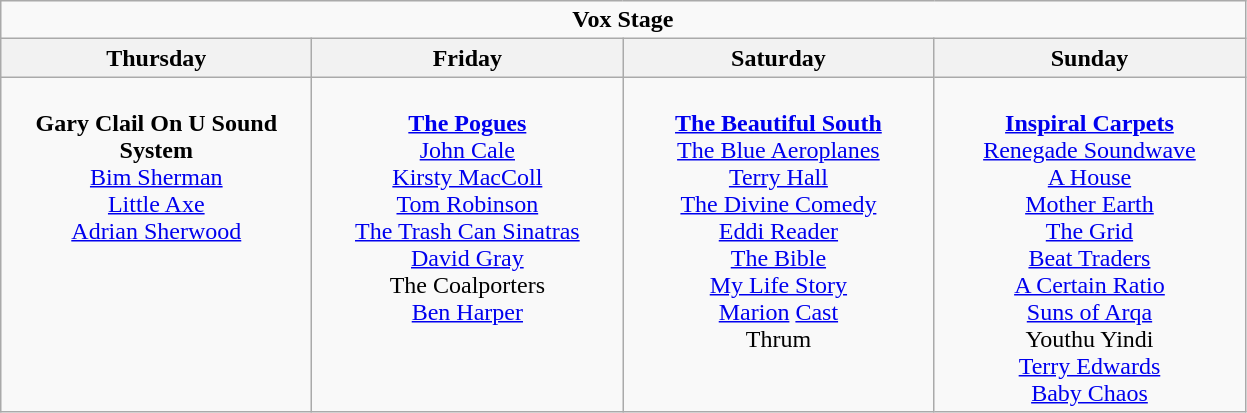<table class="wikitable">
<tr>
<td colspan="4" style="text-align:center;"><strong>Vox Stage</strong></td>
</tr>
<tr>
<th>Thursday</th>
<th>Friday</th>
<th>Saturday</th>
<th>Sunday</th>
</tr>
<tr>
<td style="text-align:center; vertical-align:top; width:200px;"><br><strong>Gary Clail On U Sound System</strong><br>
<a href='#'>Bim Sherman</a><br>
<a href='#'>Little Axe</a><br>
<a href='#'>Adrian Sherwood</a><br></td>
<td style="text-align:center; vertical-align:top; width:200px;"><br><strong><a href='#'>The Pogues</a></strong><br>
<a href='#'>John Cale</a><br>
<a href='#'>Kirsty MacColl</a><br>
<a href='#'>Tom Robinson</a><br>
<a href='#'>The Trash Can Sinatras</a><br>
<a href='#'>David Gray</a><br>
The Coalporters<br>
<a href='#'>Ben Harper</a><br></td>
<td style="text-align:center; vertical-align:top; width:200px;"><br><strong><a href='#'>The Beautiful South</a></strong><br>
<a href='#'>The Blue Aeroplanes</a><br>
<a href='#'>Terry Hall</a><br>
<a href='#'>The Divine Comedy</a><br>
<a href='#'>Eddi Reader</a><br> 
<a href='#'>The Bible</a><br>
<a href='#'>My Life Story</a><br>
<a href='#'>Marion</a>
<a href='#'>Cast</a><br> 
Thrum<br></td>
<td style="text-align:center; vertical-align:top; width:200px;"><br><strong><a href='#'>Inspiral Carpets</a></strong><br>
<a href='#'>Renegade Soundwave</a><br>
<a href='#'>A House</a><br>
<a href='#'>Mother Earth</a><br>
<a href='#'>The Grid</a><br>
<a href='#'>Beat Traders</a><br>
<a href='#'>A Certain Ratio</a><br>
<a href='#'>Suns of Arqa</a><br>
Youthu Yindi<br>
<a href='#'>Terry Edwards</a><br>
<a href='#'>Baby Chaos</a><br></td>
</tr>
</table>
